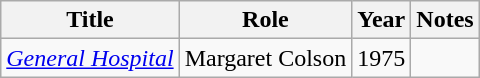<table class="wikitable">
<tr>
<th>Title</th>
<th>Role</th>
<th>Year</th>
<th>Notes</th>
</tr>
<tr>
<td><em><a href='#'>General Hospital</a></em></td>
<td>Margaret Colson</td>
<td>1975</td>
<td></td>
</tr>
</table>
